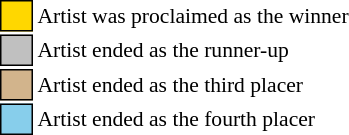<table class="toccolours" style="font-size: 90%; white-space: nowrap;">
<tr>
<td style="background:gold; border: 1px solid black">     </td>
<td>Artist was proclaimed as the winner</td>
</tr>
<tr>
<td style="background:silver; border: 1px solid black">     </td>
<td>Artist ended as the runner-up</td>
</tr>
<tr>
<td style="background:tan; border: 1px solid black">     </td>
<td>Artist ended as the third placer</td>
</tr>
<tr>
<td style="background:skyblue; border: 1px solid black">     </td>
<td>Artist ended as the fourth placer</td>
</tr>
</table>
